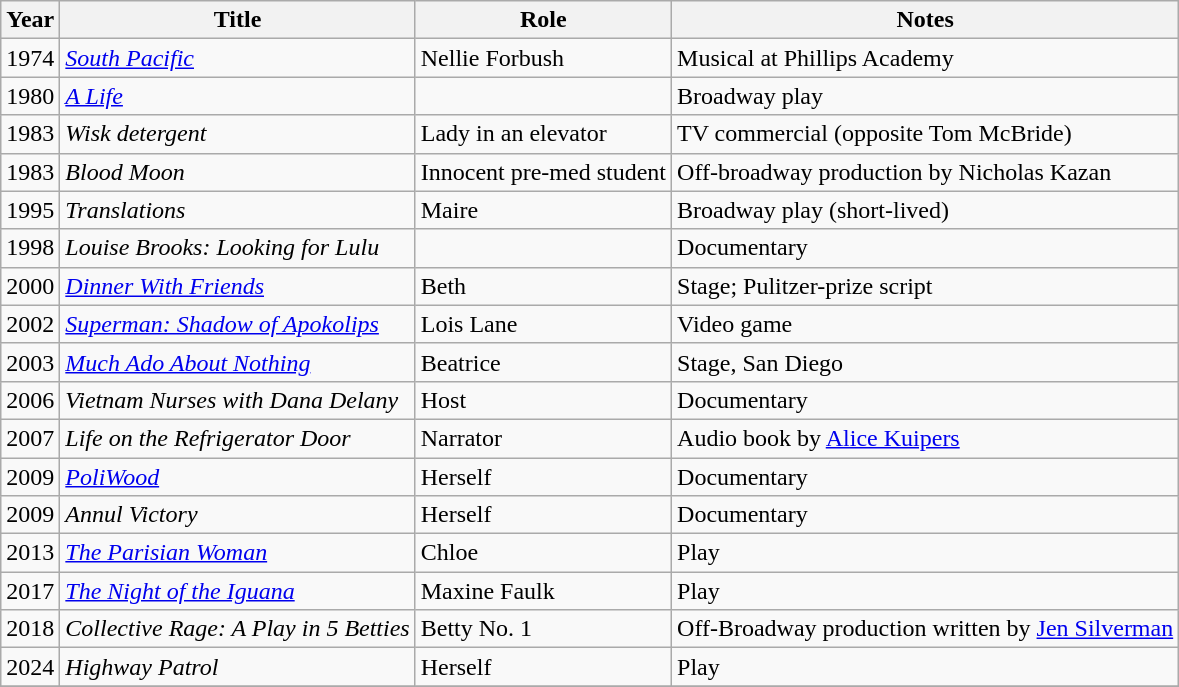<table class="wikitable sortable">
<tr>
<th>Year</th>
<th>Title</th>
<th>Role</th>
<th class="unsortable">Notes</th>
</tr>
<tr>
<td>1974</td>
<td><em><a href='#'>South Pacific</a></em></td>
<td>Nellie Forbush</td>
<td>Musical at Phillips Academy</td>
</tr>
<tr>
<td>1980</td>
<td><em><a href='#'>A Life</a></em></td>
<td></td>
<td>Broadway play</td>
</tr>
<tr>
<td>1983</td>
<td><em>Wisk detergent</em></td>
<td>Lady in an elevator</td>
<td>TV commercial (opposite Tom McBride)</td>
</tr>
<tr>
<td>1983</td>
<td><em>Blood Moon</em></td>
<td>Innocent pre-med student</td>
<td>Off-broadway production by Nicholas Kazan</td>
</tr>
<tr>
<td>1995</td>
<td><em>Translations</em></td>
<td>Maire</td>
<td>Broadway play (short-lived)</td>
</tr>
<tr>
<td>1998</td>
<td><em>Louise Brooks: Looking for Lulu</em></td>
<td></td>
<td>Documentary</td>
</tr>
<tr>
<td>2000</td>
<td><em><a href='#'>Dinner With Friends</a></em></td>
<td>Beth</td>
<td>Stage; Pulitzer-prize script</td>
</tr>
<tr>
<td>2002</td>
<td><em><a href='#'>Superman: Shadow of Apokolips</a></em></td>
<td>Lois Lane</td>
<td>Video game</td>
</tr>
<tr>
<td>2003</td>
<td><em><a href='#'>Much Ado About Nothing</a></em></td>
<td>Beatrice</td>
<td>Stage, San Diego</td>
</tr>
<tr>
<td>2006</td>
<td><em>Vietnam Nurses with Dana Delany</em></td>
<td>Host</td>
<td>Documentary</td>
</tr>
<tr>
<td>2007</td>
<td><em>Life on the Refrigerator Door</em></td>
<td>Narrator</td>
<td>Audio book by <a href='#'>Alice Kuipers</a></td>
</tr>
<tr>
<td>2009</td>
<td><em><a href='#'>PoliWood</a></em></td>
<td>Herself</td>
<td>Documentary</td>
</tr>
<tr>
<td>2009</td>
<td><em>Annul Victory</em></td>
<td>Herself</td>
<td>Documentary</td>
</tr>
<tr>
<td>2013</td>
<td><em><a href='#'>The Parisian Woman</a></em></td>
<td>Chloe</td>
<td>Play</td>
</tr>
<tr>
<td>2017</td>
<td><em><a href='#'>The Night of the Iguana</a></em></td>
<td>Maxine Faulk</td>
<td>Play</td>
</tr>
<tr>
<td>2018</td>
<td><em>Collective Rage: A Play in 5 Betties</em></td>
<td>Betty No. 1</td>
<td>Off-Broadway production written by <a href='#'>Jen Silverman</a></td>
</tr>
<tr>
<td>2024</td>
<td><em>Highway Patrol</em></td>
<td>Herself</td>
<td>Play</td>
</tr>
<tr>
</tr>
</table>
